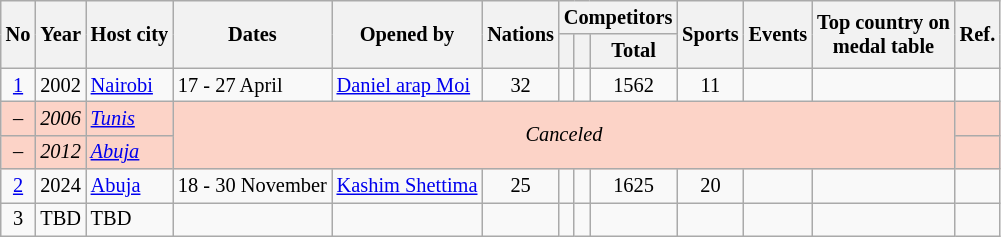<table class="wikitable" style="text-align:center; font-size: 85%">
<tr>
<th rowspan=2>No</th>
<th rowspan=2>Year</th>
<th rowspan=2>Host city</th>
<th rowspan=2>Dates</th>
<th rowspan=2>Opened by</th>
<th rowspan=2>Nations</th>
<th colspan=3>Competitors</th>
<th rowspan=2>Sports</th>
<th rowspan=2>Events</th>
<th rowspan=2>Top country on<br>medal table</th>
<th rowspan=2>Ref.</th>
</tr>
<tr>
<th></th>
<th></th>
<th>Total</th>
</tr>
<tr>
<td><a href='#'>1</a></td>
<td>2002</td>
<td align=left> <a href='#'>Nairobi</a></td>
<td align=left>17 - 27 April</td>
<td align=left><a href='#'>Daniel arap Moi</a></td>
<td>32</td>
<td></td>
<td></td>
<td>1562</td>
<td>11</td>
<td></td>
<td align=left></td>
<td></td>
</tr>
<tr bgcolor=#fcd3c7>
<td>–</td>
<td><em>2006</em></td>
<td align=left> <em><a href='#'>Tunis</a></em></td>
<td colspan=9 rowspan=2><em>Canceled</em></td>
<td></td>
</tr>
<tr bgcolor=#fcd3c7>
<td>–</td>
<td><em>2012</em></td>
<td align=left> <em><a href='#'>Abuja</a></em></td>
<td></td>
</tr>
<tr>
<td><a href='#'>2</a></td>
<td>2024</td>
<td align=left> <a href='#'>Abuja</a></td>
<td align=left>18 - 30 November</td>
<td align=left><a href='#'>Kashim Shettima</a></td>
<td>25</td>
<td></td>
<td></td>
<td>1625</td>
<td>20</td>
<td></td>
<td align=left></td>
<td></td>
</tr>
<tr>
<td>3</td>
<td>TBD</td>
<td align=left> TBD</td>
<td></td>
<td align=left></td>
<td></td>
<td></td>
<td></td>
<td></td>
<td></td>
<td align=left></td>
<td align=left></td>
<td></td>
</tr>
</table>
